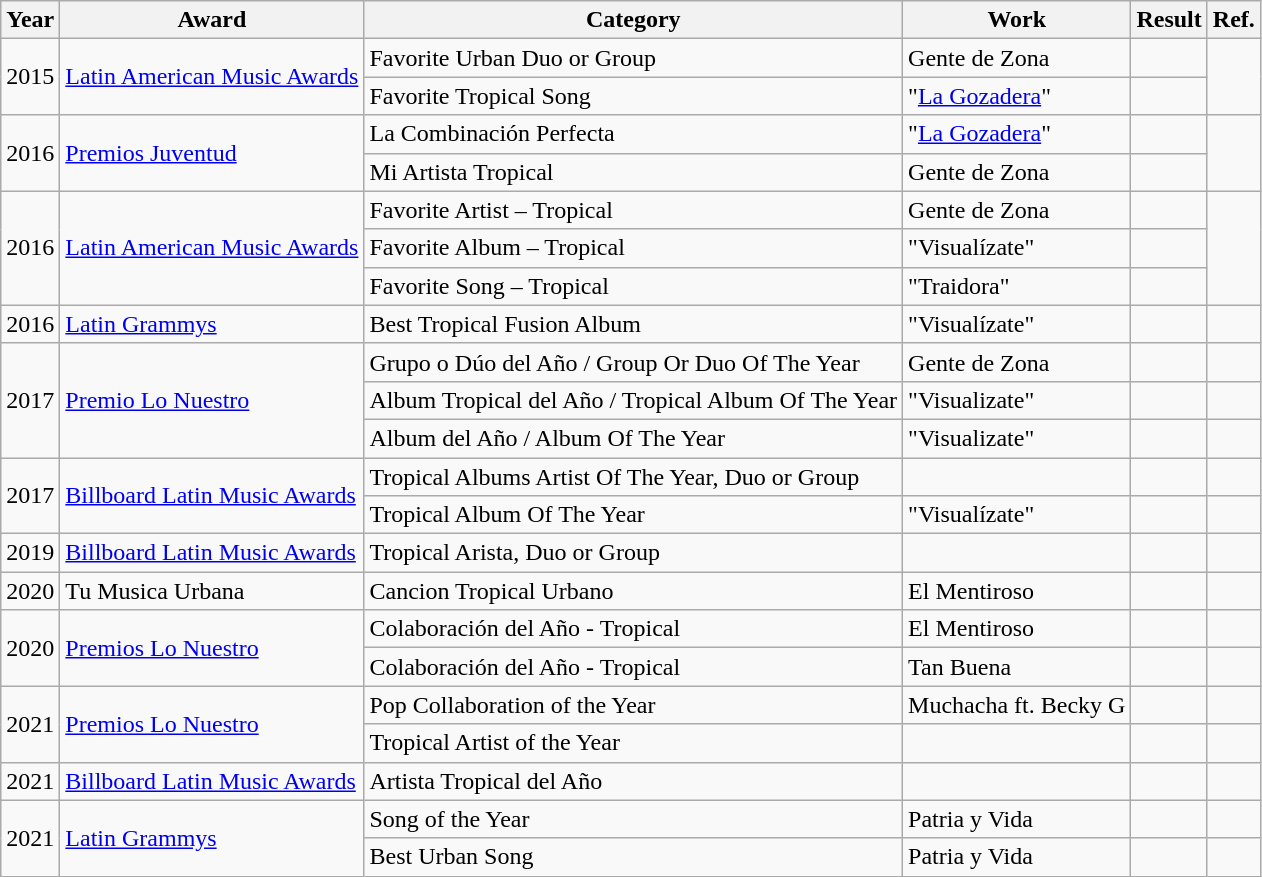<table class="wikitable">
<tr>
<th>Year</th>
<th>Award</th>
<th>Category</th>
<th>Work</th>
<th>Result</th>
<th>Ref.</th>
</tr>
<tr>
<td rowspan="2">2015</td>
<td rowspan="2"><a href='#'>Latin American Music Awards</a></td>
<td>Favorite Urban Duo or Group</td>
<td>Gente de Zona</td>
<td></td>
<td rowspan="2"></td>
</tr>
<tr>
<td>Favorite Tropical Song</td>
<td>"<a href='#'>La Gozadera</a>"</td>
<td></td>
</tr>
<tr>
<td rowspan="2">2016</td>
<td rowspan="2"><a href='#'>Premios Juventud</a></td>
<td>La Combinación Perfecta</td>
<td>"<a href='#'>La Gozadera</a>"</td>
<td></td>
<td rowspan="2"></td>
</tr>
<tr>
<td>Mi Artista Tropical</td>
<td>Gente de Zona</td>
<td></td>
</tr>
<tr>
<td rowspan="3">2016</td>
<td rowspan="3"><a href='#'>Latin American Music Awards</a></td>
<td>Favorite Artist – Tropical</td>
<td>Gente de Zona</td>
<td></td>
<td rowspan="3"></td>
</tr>
<tr>
<td>Favorite Album – Tropical</td>
<td>"Visualízate"</td>
<td></td>
</tr>
<tr>
<td>Favorite Song – Tropical</td>
<td>"Traidora"</td>
<td></td>
</tr>
<tr>
<td>2016</td>
<td><a href='#'>Latin Grammys</a></td>
<td>Best Tropical Fusion Album</td>
<td>"Visualízate"</td>
<td></td>
<td></td>
</tr>
<tr>
<td rowspan="3">2017</td>
<td rowspan="3"><a href='#'>Premio Lo Nuestro</a></td>
<td>Grupo o Dúo del Año / Group Or Duo Of The Year</td>
<td>Gente de Zona</td>
<td></td>
<td></td>
</tr>
<tr>
<td>Album Tropical del Año / Tropical Album Of The Year</td>
<td>"Visualizate"</td>
<td></td>
<td></td>
</tr>
<tr>
<td>Album del Año / Album Of The Year</td>
<td "Visualizate">"Visualizate"</td>
<td></td>
<td></td>
</tr>
<tr>
<td rowspan="2">2017</td>
<td rowspan="2"><a href='#'>Billboard Latin Music Awards</a></td>
<td>Tropical Albums Artist Of The Year, Duo or Group</td>
<td></td>
<td></td>
<td></td>
</tr>
<tr>
<td>Tropical Album Of The Year</td>
<td "Visualizate">"Visualízate"</td>
<td></td>
<td></td>
</tr>
<tr>
<td>2019</td>
<td><a href='#'>Billboard Latin Music Awards</a></td>
<td>Tropical Arista, Duo or Group</td>
<td></td>
<td></td>
<td></td>
</tr>
<tr>
<td>2020</td>
<td>Tu Musica Urbana</td>
<td>Cancion Tropical Urbano</td>
<td El Mentiroso>El Mentiroso</td>
<td></td>
<td></td>
</tr>
<tr>
<td rowspan="2">2020</td>
<td rowspan="2"><a href='#'>Premios Lo Nuestro</a></td>
<td>Colaboración del Año - Tropical</td>
<td El Mentiroso>El Mentiroso</td>
<td></td>
<td></td>
</tr>
<tr>
<td>Colaboración del Año - Tropical</td>
<td Tan Buena>Tan Buena</td>
<td></td>
<td></td>
</tr>
<tr>
<td rowspan="2">2021</td>
<td rowspan="2"><a href='#'>Premios Lo Nuestro</a></td>
<td>Pop Collaboration of the Year</td>
<td Muchacha ft. Becky G>Muchacha ft. Becky G</td>
<td></td>
<td></td>
</tr>
<tr>
<td>Tropical Artist of the Year</td>
<td></td>
<td></td>
<td></td>
</tr>
<tr>
<td>2021</td>
<td><a href='#'>Billboard Latin Music Awards</a></td>
<td>Artista Tropical del Año</td>
<td></td>
<td></td>
<td></td>
</tr>
<tr>
<td rowspan="2">2021</td>
<td rowspan="2"><a href='#'>Latin Grammys</a></td>
<td>Song of the Year</td>
<td Patria y Vida>Patria y Vida</td>
<td></td>
<td></td>
</tr>
<tr>
<td>Best Urban Song</td>
<td Patria y Vida>Patria y  Vida</td>
<td></td>
<td></td>
</tr>
</table>
